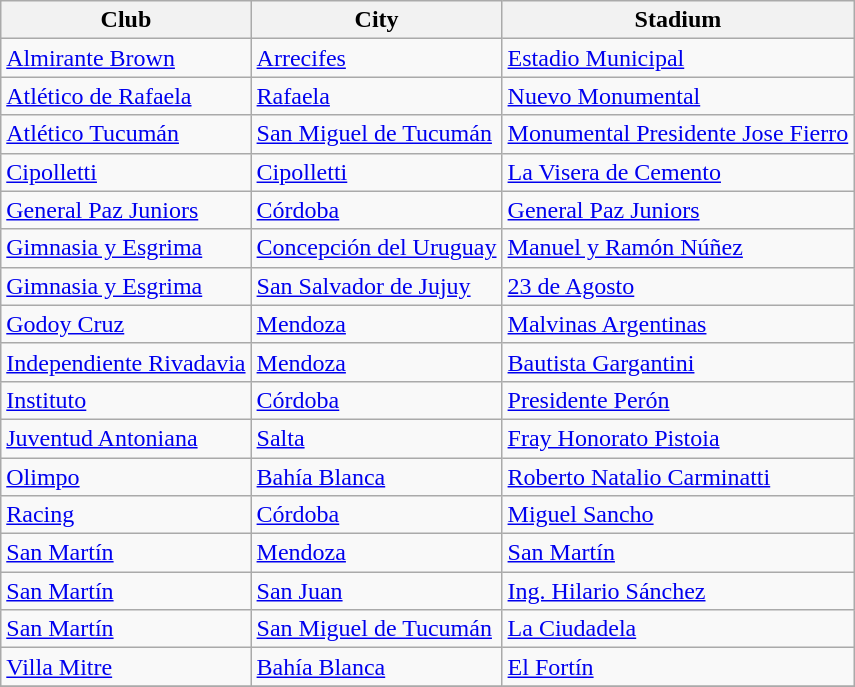<table class="wikitable sortable">
<tr>
<th>Club</th>
<th>City</th>
<th>Stadium</th>
</tr>
<tr>
<td><a href='#'>Almirante Brown</a></td>
<td><a href='#'>Arrecifes</a></td>
<td><a href='#'>Estadio Municipal</a></td>
</tr>
<tr>
<td><a href='#'>Atlético de Rafaela</a></td>
<td><a href='#'>Rafaela</a></td>
<td><a href='#'>Nuevo Monumental</a></td>
</tr>
<tr>
<td><a href='#'>Atlético Tucumán</a></td>
<td><a href='#'>San Miguel de Tucumán</a></td>
<td><a href='#'>Monumental Presidente Jose Fierro</a></td>
</tr>
<tr>
<td><a href='#'>Cipolletti</a></td>
<td><a href='#'>Cipolletti</a></td>
<td><a href='#'>La Visera de Cemento</a></td>
</tr>
<tr>
<td><a href='#'>General Paz Juniors</a></td>
<td><a href='#'>Córdoba</a></td>
<td><a href='#'>General Paz Juniors</a></td>
</tr>
<tr>
<td><a href='#'>Gimnasia y Esgrima</a></td>
<td><a href='#'>Concepción del Uruguay</a></td>
<td><a href='#'>Manuel y Ramón Núñez</a></td>
</tr>
<tr>
<td><a href='#'>Gimnasia y Esgrima</a></td>
<td><a href='#'>San Salvador de Jujuy</a></td>
<td><a href='#'>23 de Agosto</a></td>
</tr>
<tr>
<td><a href='#'>Godoy Cruz</a></td>
<td><a href='#'>Mendoza</a></td>
<td><a href='#'>Malvinas Argentinas</a></td>
</tr>
<tr>
<td><a href='#'>Independiente Rivadavia</a></td>
<td><a href='#'>Mendoza</a></td>
<td><a href='#'>Bautista Gargantini</a></td>
</tr>
<tr>
<td><a href='#'>Instituto</a></td>
<td><a href='#'>Córdoba</a></td>
<td><a href='#'>Presidente Perón</a></td>
</tr>
<tr>
<td><a href='#'>Juventud Antoniana</a></td>
<td><a href='#'>Salta</a></td>
<td><a href='#'>Fray Honorato Pistoia</a></td>
</tr>
<tr>
<td><a href='#'>Olimpo</a></td>
<td><a href='#'>Bahía Blanca</a></td>
<td><a href='#'>Roberto Natalio Carminatti</a></td>
</tr>
<tr>
<td><a href='#'>Racing</a></td>
<td><a href='#'>Córdoba</a></td>
<td><a href='#'>Miguel Sancho</a></td>
</tr>
<tr>
<td><a href='#'>San Martín</a></td>
<td><a href='#'>Mendoza</a></td>
<td><a href='#'>San Martín</a></td>
</tr>
<tr>
<td><a href='#'>San Martín</a></td>
<td><a href='#'>San Juan</a></td>
<td><a href='#'>Ing. Hilario Sánchez</a></td>
</tr>
<tr>
<td><a href='#'>San Martín</a></td>
<td><a href='#'>San Miguel de Tucumán</a></td>
<td><a href='#'>La Ciudadela</a></td>
</tr>
<tr>
<td><a href='#'>Villa Mitre</a></td>
<td><a href='#'>Bahía Blanca</a></td>
<td><a href='#'>El Fortín</a></td>
</tr>
<tr>
</tr>
</table>
